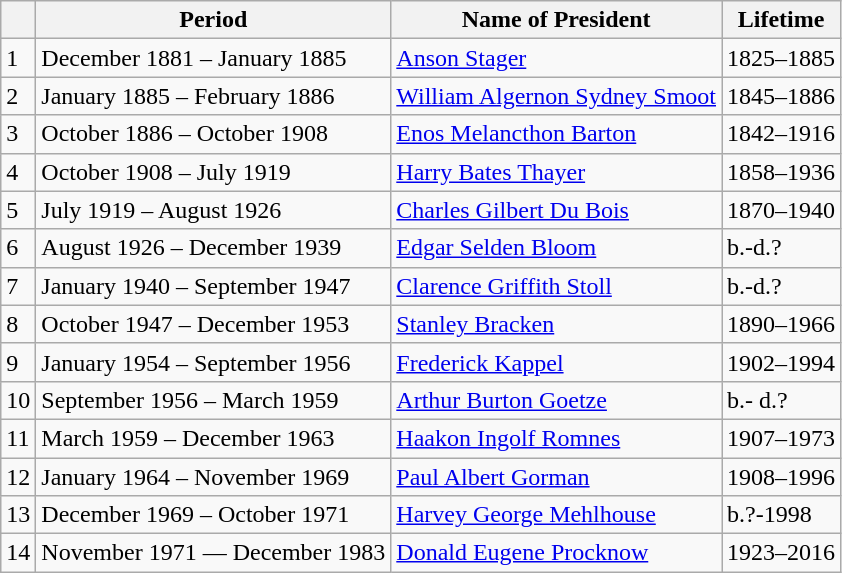<table class="wikitable">
<tr>
<th></th>
<th>Period</th>
<th>Name of President</th>
<th>Lifetime</th>
</tr>
<tr>
<td>1</td>
<td>December 1881 – January 1885</td>
<td><a href='#'>Anson Stager</a></td>
<td>1825–1885</td>
</tr>
<tr>
<td>2</td>
<td>January 1885 – February 1886</td>
<td><a href='#'>William Algernon Sydney Smoot</a></td>
<td>1845–1886</td>
</tr>
<tr>
<td>3</td>
<td>October 1886 – October 1908</td>
<td><a href='#'>Enos Melancthon Barton</a></td>
<td>1842–1916</td>
</tr>
<tr>
<td>4</td>
<td>October 1908 – July 1919</td>
<td><a href='#'>Harry Bates Thayer</a></td>
<td>1858–1936</td>
</tr>
<tr>
<td>5</td>
<td>July 1919 – August 1926</td>
<td><a href='#'>Charles Gilbert Du Bois</a></td>
<td>1870–1940</td>
</tr>
<tr>
<td>6</td>
<td>August 1926 – December 1939</td>
<td><a href='#'>Edgar Selden Bloom</a></td>
<td>b.-d.?</td>
</tr>
<tr>
<td>7</td>
<td>January 1940 – September 1947</td>
<td><a href='#'>Clarence Griffith Stoll</a></td>
<td>b.-d.?</td>
</tr>
<tr>
<td>8</td>
<td>October 1947 – December 1953</td>
<td><a href='#'>Stanley Bracken</a></td>
<td>1890–1966</td>
</tr>
<tr>
<td>9</td>
<td>January 1954 – September 1956</td>
<td Frederick Russell Kappel><a href='#'>Frederick Kappel</a></td>
<td>1902–1994</td>
</tr>
<tr>
<td>10</td>
<td>September 1956 – March 1959</td>
<td><a href='#'>Arthur Burton Goetze</a></td>
<td>b.- d.?</td>
</tr>
<tr>
<td>11</td>
<td>March 1959 – December 1963</td>
<td><a href='#'>Haakon Ingolf Romnes</a></td>
<td>1907–1973</td>
</tr>
<tr>
<td>12</td>
<td>January 1964 – November 1969</td>
<td><a href='#'>Paul Albert Gorman</a></td>
<td>1908–1996</td>
</tr>
<tr>
<td>13</td>
<td>December 1969 – October 1971</td>
<td><a href='#'>Harvey George Mehlhouse</a></td>
<td>b.?-1998</td>
</tr>
<tr>
<td>14</td>
<td>November 1971 — December 1983</td>
<td><a href='#'>Donald Eugene Procknow</a></td>
<td>1923–2016 </td>
</tr>
</table>
